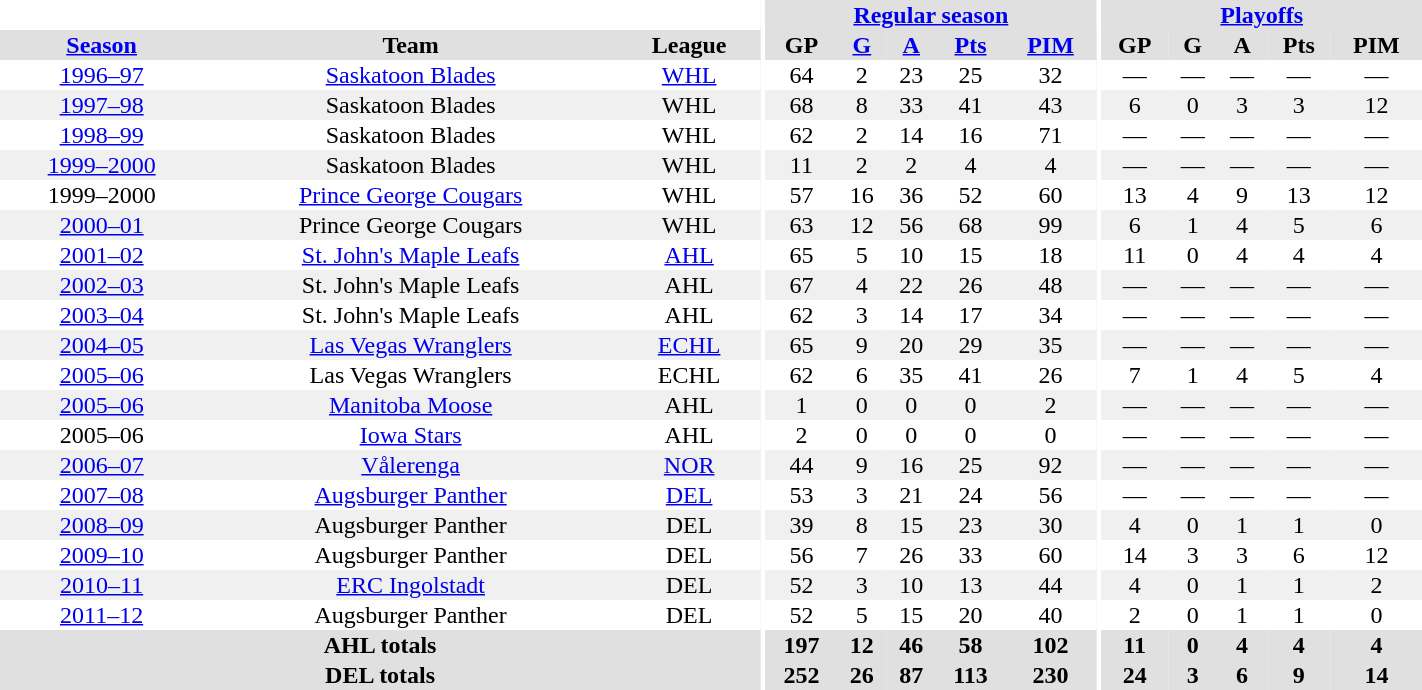<table border="0" cellpadding="1" cellspacing="0" style="text-align:center; width:75%">
<tr bgcolor="#e0e0e0">
<th colspan="3" bgcolor="#ffffff"></th>
<th rowspan="99" bgcolor="#ffffff"></th>
<th colspan="5"><a href='#'>Regular season</a></th>
<th rowspan="99" bgcolor="#ffffff"></th>
<th colspan="5"><a href='#'>Playoffs</a></th>
</tr>
<tr bgcolor="#e0e0e0">
<th><a href='#'>Season</a></th>
<th>Team</th>
<th>League</th>
<th>GP</th>
<th><a href='#'>G</a></th>
<th><a href='#'>A</a></th>
<th><a href='#'>Pts</a></th>
<th><a href='#'>PIM</a></th>
<th>GP</th>
<th>G</th>
<th>A</th>
<th>Pts</th>
<th>PIM</th>
</tr>
<tr>
<td><a href='#'>1996–97</a></td>
<td><a href='#'>Saskatoon Blades</a></td>
<td><a href='#'>WHL</a></td>
<td>64</td>
<td>2</td>
<td>23</td>
<td>25</td>
<td>32</td>
<td>—</td>
<td>—</td>
<td>—</td>
<td>—</td>
<td>—</td>
</tr>
<tr bgcolor="#f0f0f0">
<td><a href='#'>1997–98</a></td>
<td>Saskatoon Blades</td>
<td>WHL</td>
<td>68</td>
<td>8</td>
<td>33</td>
<td>41</td>
<td>43</td>
<td>6</td>
<td>0</td>
<td>3</td>
<td>3</td>
<td>12</td>
</tr>
<tr>
<td><a href='#'>1998–99</a></td>
<td>Saskatoon Blades</td>
<td>WHL</td>
<td>62</td>
<td>2</td>
<td>14</td>
<td>16</td>
<td>71</td>
<td>—</td>
<td>—</td>
<td>—</td>
<td>—</td>
<td>—</td>
</tr>
<tr bgcolor="#f0f0f0">
<td><a href='#'>1999–2000</a></td>
<td>Saskatoon Blades</td>
<td>WHL</td>
<td>11</td>
<td>2</td>
<td>2</td>
<td>4</td>
<td>4</td>
<td>—</td>
<td>—</td>
<td>—</td>
<td>—</td>
<td>—</td>
</tr>
<tr>
<td>1999–2000</td>
<td><a href='#'>Prince George Cougars</a></td>
<td>WHL</td>
<td>57</td>
<td>16</td>
<td>36</td>
<td>52</td>
<td>60</td>
<td>13</td>
<td>4</td>
<td>9</td>
<td>13</td>
<td>12</td>
</tr>
<tr bgcolor="#f0f0f0">
<td><a href='#'>2000–01</a></td>
<td>Prince George Cougars</td>
<td>WHL</td>
<td>63</td>
<td>12</td>
<td>56</td>
<td>68</td>
<td>99</td>
<td>6</td>
<td>1</td>
<td>4</td>
<td>5</td>
<td>6</td>
</tr>
<tr>
<td><a href='#'>2001–02</a></td>
<td><a href='#'>St. John's Maple Leafs</a></td>
<td><a href='#'>AHL</a></td>
<td>65</td>
<td>5</td>
<td>10</td>
<td>15</td>
<td>18</td>
<td>11</td>
<td>0</td>
<td>4</td>
<td>4</td>
<td>4</td>
</tr>
<tr bgcolor="#f0f0f0">
<td><a href='#'>2002–03</a></td>
<td>St. John's Maple Leafs</td>
<td>AHL</td>
<td>67</td>
<td>4</td>
<td>22</td>
<td>26</td>
<td>48</td>
<td>—</td>
<td>—</td>
<td>—</td>
<td>—</td>
<td>—</td>
</tr>
<tr>
<td><a href='#'>2003–04</a></td>
<td>St. John's Maple Leafs</td>
<td>AHL</td>
<td>62</td>
<td>3</td>
<td>14</td>
<td>17</td>
<td>34</td>
<td>—</td>
<td>—</td>
<td>—</td>
<td>—</td>
<td>—</td>
</tr>
<tr bgcolor="#f0f0f0">
<td><a href='#'>2004–05</a></td>
<td><a href='#'>Las Vegas Wranglers</a></td>
<td><a href='#'>ECHL</a></td>
<td>65</td>
<td>9</td>
<td>20</td>
<td>29</td>
<td>35</td>
<td>—</td>
<td>—</td>
<td>—</td>
<td>—</td>
<td>—</td>
</tr>
<tr>
<td><a href='#'>2005–06</a></td>
<td>Las Vegas Wranglers</td>
<td>ECHL</td>
<td>62</td>
<td>6</td>
<td>35</td>
<td>41</td>
<td>26</td>
<td>7</td>
<td>1</td>
<td>4</td>
<td>5</td>
<td>4</td>
</tr>
<tr bgcolor="#f0f0f0">
<td><a href='#'>2005–06</a></td>
<td><a href='#'>Manitoba Moose</a></td>
<td>AHL</td>
<td>1</td>
<td>0</td>
<td>0</td>
<td>0</td>
<td>2</td>
<td>—</td>
<td>—</td>
<td>—</td>
<td>—</td>
<td>—</td>
</tr>
<tr>
<td>2005–06</td>
<td><a href='#'>Iowa Stars</a></td>
<td>AHL</td>
<td>2</td>
<td>0</td>
<td>0</td>
<td>0</td>
<td>0</td>
<td>—</td>
<td>—</td>
<td>—</td>
<td>—</td>
<td>—</td>
</tr>
<tr bgcolor="#f0f0f0">
<td><a href='#'>2006–07</a></td>
<td><a href='#'>Vålerenga</a></td>
<td><a href='#'>NOR</a></td>
<td>44</td>
<td>9</td>
<td>16</td>
<td>25</td>
<td>92</td>
<td>—</td>
<td>—</td>
<td>—</td>
<td>—</td>
<td>—</td>
</tr>
<tr>
<td><a href='#'>2007–08</a></td>
<td><a href='#'>Augsburger Panther</a></td>
<td><a href='#'>DEL</a></td>
<td>53</td>
<td>3</td>
<td>21</td>
<td>24</td>
<td>56</td>
<td>—</td>
<td>—</td>
<td>—</td>
<td>—</td>
<td>—</td>
</tr>
<tr bgcolor="#f0f0f0">
<td><a href='#'>2008–09</a></td>
<td>Augsburger Panther</td>
<td>DEL</td>
<td>39</td>
<td>8</td>
<td>15</td>
<td>23</td>
<td>30</td>
<td>4</td>
<td>0</td>
<td>1</td>
<td>1</td>
<td>0</td>
</tr>
<tr>
<td><a href='#'>2009–10</a></td>
<td>Augsburger Panther</td>
<td>DEL</td>
<td>56</td>
<td>7</td>
<td>26</td>
<td>33</td>
<td>60</td>
<td>14</td>
<td>3</td>
<td>3</td>
<td>6</td>
<td>12</td>
</tr>
<tr bgcolor="#f0f0f0">
<td><a href='#'>2010–11</a></td>
<td><a href='#'>ERC Ingolstadt</a></td>
<td>DEL</td>
<td>52</td>
<td>3</td>
<td>10</td>
<td>13</td>
<td>44</td>
<td>4</td>
<td>0</td>
<td>1</td>
<td>1</td>
<td>2</td>
</tr>
<tr>
<td><a href='#'>2011–12</a></td>
<td>Augsburger Panther</td>
<td>DEL</td>
<td>52</td>
<td>5</td>
<td>15</td>
<td>20</td>
<td>40</td>
<td>2</td>
<td>0</td>
<td>1</td>
<td>1</td>
<td>0</td>
</tr>
<tr bgcolor="#e0e0e0">
<th colspan="3">AHL totals</th>
<th>197</th>
<th>12</th>
<th>46</th>
<th>58</th>
<th>102</th>
<th>11</th>
<th>0</th>
<th>4</th>
<th>4</th>
<th>4</th>
</tr>
<tr bgcolor="#e0e0e0">
<th colspan="3">DEL totals</th>
<th>252</th>
<th>26</th>
<th>87</th>
<th>113</th>
<th>230</th>
<th>24</th>
<th>3</th>
<th>6</th>
<th>9</th>
<th>14</th>
</tr>
</table>
